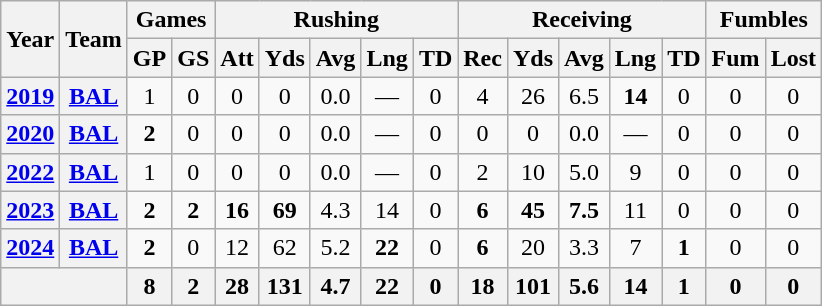<table class="wikitable" style="text-align:center; width=%75">
<tr>
<th rowspan="2">Year</th>
<th rowspan="2">Team</th>
<th colspan="2">Games</th>
<th colspan="5">Rushing</th>
<th colspan="5">Receiving</th>
<th colspan="2">Fumbles</th>
</tr>
<tr>
<th>GP</th>
<th>GS</th>
<th>Att</th>
<th>Yds</th>
<th>Avg</th>
<th>Lng</th>
<th>TD</th>
<th>Rec</th>
<th>Yds</th>
<th>Avg</th>
<th>Lng</th>
<th>TD</th>
<th>Fum</th>
<th>Lost</th>
</tr>
<tr>
<th><a href='#'>2019</a></th>
<th><a href='#'>BAL</a></th>
<td>1</td>
<td>0</td>
<td>0</td>
<td>0</td>
<td>0.0</td>
<td>—</td>
<td>0</td>
<td>4</td>
<td>26</td>
<td>6.5</td>
<td><strong>14</strong></td>
<td>0</td>
<td>0</td>
<td>0</td>
</tr>
<tr>
<th><a href='#'>2020</a></th>
<th><a href='#'>BAL</a></th>
<td><strong>2</strong></td>
<td>0</td>
<td>0</td>
<td>0</td>
<td>0.0</td>
<td>—</td>
<td>0</td>
<td>0</td>
<td>0</td>
<td>0.0</td>
<td>—</td>
<td>0</td>
<td>0</td>
<td>0</td>
</tr>
<tr>
<th><a href='#'>2022</a></th>
<th><a href='#'>BAL</a></th>
<td>1</td>
<td>0</td>
<td>0</td>
<td>0</td>
<td>0.0</td>
<td>—</td>
<td>0</td>
<td>2</td>
<td>10</td>
<td>5.0</td>
<td>9</td>
<td>0</td>
<td>0</td>
<td>0</td>
</tr>
<tr>
<th><a href='#'>2023</a></th>
<th><a href='#'>BAL</a></th>
<td><strong>2</strong></td>
<td><strong>2</strong></td>
<td><strong>16</strong></td>
<td><strong>69</strong></td>
<td>4.3</td>
<td>14</td>
<td>0</td>
<td><strong>6</strong></td>
<td><strong>45</strong></td>
<td><strong>7.5</strong></td>
<td>11</td>
<td>0</td>
<td>0</td>
<td>0</td>
</tr>
<tr>
<th><a href='#'>2024</a></th>
<th><a href='#'>BAL</a></th>
<td><strong>2</strong></td>
<td>0</td>
<td>12</td>
<td>62</td>
<td>5.2</td>
<td><strong>22</strong></td>
<td>0</td>
<td><strong>6</strong></td>
<td>20</td>
<td>3.3</td>
<td>7</td>
<td><strong>1</strong></td>
<td>0</td>
<td>0</td>
</tr>
<tr>
<th colspan="2"></th>
<th>8</th>
<th>2</th>
<th>28</th>
<th>131</th>
<th>4.7</th>
<th>22</th>
<th>0</th>
<th>18</th>
<th>101</th>
<th>5.6</th>
<th>14</th>
<th>1</th>
<th>0</th>
<th>0</th>
</tr>
</table>
